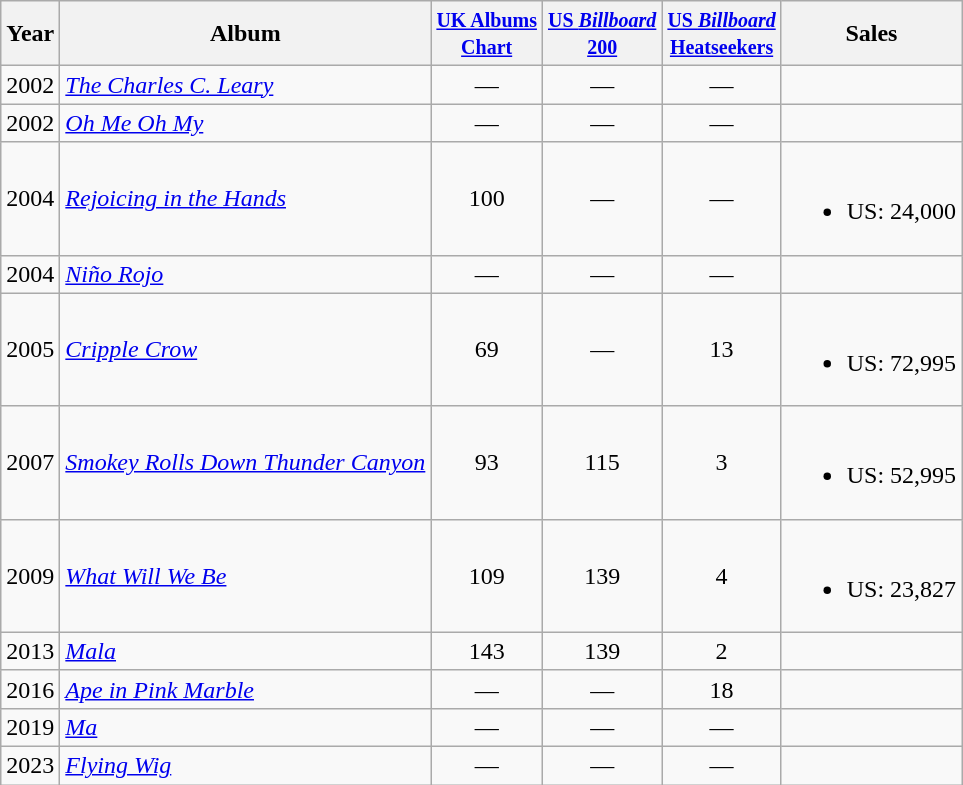<table class="wikitable">
<tr>
<th>Year</th>
<th>Album</th>
<th><a href='#'><small>UK Albums <br>Chart<br></small></a></th>
<th><a href='#'><small>US <em>Billboard</em> <br>200<br></small></a></th>
<th><a href='#'><small>US <em>Billboard</em> <br>Heatseekers<br></small></a></th>
<th>Sales</th>
</tr>
<tr>
<td>2002</td>
<td><em><a href='#'>The Charles C. Leary</a></em></td>
<td align=center>—</td>
<td align=center>—</td>
<td align=center>—</td>
<td></td>
</tr>
<tr>
<td>2002</td>
<td><em><a href='#'>Oh Me Oh My</a></em></td>
<td align=center>—</td>
<td align=center>—</td>
<td align=center>—</td>
<td></td>
</tr>
<tr>
<td>2004</td>
<td><em><a href='#'>Rejoicing in the Hands</a></em></td>
<td align=center>100</td>
<td align=center>—</td>
<td align=center>—</td>
<td><br><ul><li>US: 24,000</li></ul></td>
</tr>
<tr>
<td>2004</td>
<td><em><a href='#'>Niño Rojo</a></em></td>
<td align=center>—</td>
<td align=center>—</td>
<td align=center>—</td>
<td></td>
</tr>
<tr>
<td>2005</td>
<td><em><a href='#'>Cripple Crow</a></em></td>
<td align=center>69</td>
<td align=center>—</td>
<td align=center>13</td>
<td><br><ul><li>US: 72,995</li></ul></td>
</tr>
<tr>
<td>2007</td>
<td><em><a href='#'>Smokey Rolls Down Thunder Canyon</a></em></td>
<td align=center>93</td>
<td align=center>115</td>
<td align=center>3</td>
<td><br><ul><li>US: 52,995</li></ul></td>
</tr>
<tr>
<td>2009</td>
<td><em><a href='#'>What Will We Be</a></em></td>
<td align=center>109</td>
<td align=center>139</td>
<td align=center>4</td>
<td><br><ul><li>US: 23,827</li></ul></td>
</tr>
<tr>
<td>2013</td>
<td><em><a href='#'>Mala</a></em></td>
<td align=center>143</td>
<td align=center>139</td>
<td align=center>2</td>
<td></td>
</tr>
<tr>
<td>2016</td>
<td><em><a href='#'>Ape in Pink Marble</a></em></td>
<td align=center>—</td>
<td align=center>—</td>
<td align=center>18</td>
<td></td>
</tr>
<tr>
<td>2019</td>
<td><em><a href='#'>Ma</a></em></td>
<td align=center>—</td>
<td align=center>—</td>
<td align=center>—</td>
<td></td>
</tr>
<tr>
<td>2023</td>
<td><em><a href='#'>Flying Wig</a></em></td>
<td align=center>—</td>
<td align=center>—</td>
<td align=center>—</td>
</tr>
</table>
